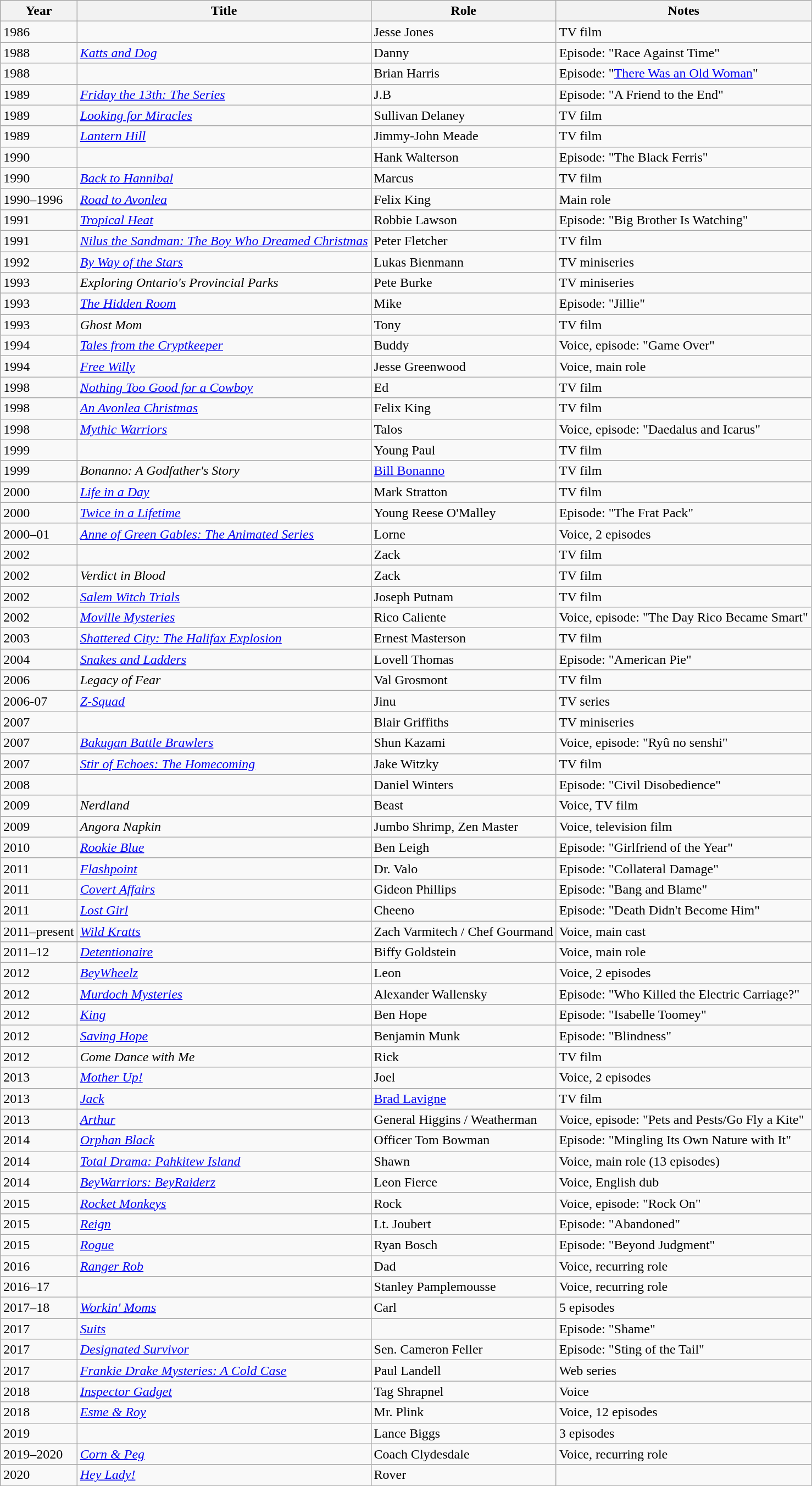<table class="wikitable sortable">
<tr>
<th>Year</th>
<th>Title</th>
<th>Role</th>
<th class="unsortable">Notes</th>
</tr>
<tr>
<td>1986</td>
<td><em></em></td>
<td>Jesse Jones</td>
<td>TV film</td>
</tr>
<tr>
<td>1988</td>
<td><em><a href='#'>Katts and Dog</a></em></td>
<td>Danny</td>
<td>Episode: "Race Against Time"</td>
</tr>
<tr>
<td>1988</td>
<td><em></em></td>
<td>Brian Harris</td>
<td>Episode: "<a href='#'>There Was an Old Woman</a>"</td>
</tr>
<tr>
<td>1989</td>
<td><em><a href='#'>Friday the 13th: The Series</a></em></td>
<td>J.B</td>
<td>Episode: "A Friend to the End"</td>
</tr>
<tr>
<td>1989</td>
<td><em><a href='#'>Looking for Miracles</a></em></td>
<td>Sullivan Delaney</td>
<td>TV film</td>
</tr>
<tr>
<td>1989</td>
<td><em><a href='#'>Lantern Hill</a></em></td>
<td>Jimmy-John Meade</td>
<td>TV film</td>
</tr>
<tr>
<td>1990</td>
<td><em></em></td>
<td>Hank Walterson</td>
<td>Episode: "The Black Ferris"</td>
</tr>
<tr>
<td>1990</td>
<td><em><a href='#'>Back to Hannibal</a></em></td>
<td>Marcus</td>
<td>TV film</td>
</tr>
<tr>
<td>1990–1996</td>
<td><em><a href='#'>Road to Avonlea</a></em></td>
<td>Felix King</td>
<td>Main role</td>
</tr>
<tr>
<td>1991</td>
<td><em><a href='#'>Tropical Heat</a></em></td>
<td>Robbie Lawson</td>
<td>Episode: "Big Brother Is Watching"</td>
</tr>
<tr>
<td>1991</td>
<td><em><a href='#'>Nilus the Sandman: The Boy Who Dreamed Christmas</a></em></td>
<td>Peter Fletcher</td>
<td>TV film</td>
</tr>
<tr>
<td>1992</td>
<td><em><a href='#'>By Way of the Stars</a></em></td>
<td>Lukas Bienmann</td>
<td>TV miniseries</td>
</tr>
<tr>
<td>1993</td>
<td><em>Exploring Ontario's Provincial Parks</em></td>
<td>Pete Burke</td>
<td>TV miniseries</td>
</tr>
<tr>
<td>1993</td>
<td><em><a href='#'>The Hidden Room</a></em></td>
<td>Mike</td>
<td>Episode: "Jillie"</td>
</tr>
<tr>
<td>1993</td>
<td><em>Ghost Mom</em></td>
<td>Tony</td>
<td>TV film</td>
</tr>
<tr>
<td>1994</td>
<td><em><a href='#'>Tales from the Cryptkeeper</a></em></td>
<td>Buddy</td>
<td>Voice, episode: "Game Over"</td>
</tr>
<tr>
<td>1994</td>
<td><em><a href='#'>Free Willy</a></em></td>
<td>Jesse Greenwood</td>
<td>Voice, main role</td>
</tr>
<tr>
<td>1998</td>
<td><em><a href='#'>Nothing Too Good for a Cowboy</a></em></td>
<td>Ed</td>
<td>TV film</td>
</tr>
<tr>
<td>1998</td>
<td><em><a href='#'>An Avonlea Christmas</a></em></td>
<td>Felix King</td>
<td>TV film</td>
</tr>
<tr>
<td>1998</td>
<td><em><a href='#'>Mythic Warriors</a></em></td>
<td>Talos</td>
<td>Voice, episode: "Daedalus and Icarus"</td>
</tr>
<tr>
<td>1999</td>
<td><em></em></td>
<td>Young Paul</td>
<td>TV film</td>
</tr>
<tr>
<td>1999</td>
<td><em>Bonanno: A Godfather's Story</em></td>
<td><a href='#'>Bill Bonanno</a></td>
<td>TV film</td>
</tr>
<tr>
<td>2000</td>
<td><em><a href='#'>Life in a Day</a></em></td>
<td>Mark Stratton</td>
<td>TV film</td>
</tr>
<tr>
<td>2000</td>
<td><em><a href='#'>Twice in a Lifetime</a></em></td>
<td>Young Reese O'Malley</td>
<td>Episode: "The Frat Pack"</td>
</tr>
<tr>
<td>2000–01</td>
<td><em><a href='#'>Anne of Green Gables: The Animated Series</a></em></td>
<td>Lorne</td>
<td>Voice, 2 episodes</td>
</tr>
<tr>
<td>2002</td>
<td><em></em></td>
<td>Zack</td>
<td>TV film</td>
</tr>
<tr>
<td>2002</td>
<td><em>Verdict in Blood</em></td>
<td>Zack</td>
<td>TV film</td>
</tr>
<tr>
<td>2002</td>
<td><em><a href='#'>Salem Witch Trials</a></em></td>
<td>Joseph Putnam</td>
<td>TV film</td>
</tr>
<tr>
<td>2002</td>
<td><em><a href='#'>Moville Mysteries</a></em></td>
<td>Rico Caliente</td>
<td>Voice, episode: "The Day Rico Became Smart"</td>
</tr>
<tr>
<td>2003</td>
<td><em><a href='#'>Shattered City: The Halifax Explosion</a></em></td>
<td>Ernest Masterson</td>
<td>TV film</td>
</tr>
<tr>
<td>2004</td>
<td><em><a href='#'>Snakes and Ladders</a></em></td>
<td>Lovell Thomas</td>
<td>Episode: "American Pie"</td>
</tr>
<tr>
<td>2006</td>
<td><em>Legacy of Fear</em></td>
<td>Val Grosmont</td>
<td>TV film</td>
</tr>
<tr>
<td>2006-07</td>
<td><em><a href='#'>Z-Squad</a></em></td>
<td>Jinu</td>
<td>TV series</td>
</tr>
<tr>
<td>2007</td>
<td><em></em></td>
<td>Blair Griffiths</td>
<td>TV miniseries</td>
</tr>
<tr>
<td>2007</td>
<td><em><a href='#'>Bakugan Battle Brawlers</a></em></td>
<td>Shun Kazami</td>
<td>Voice, episode: "Ryû no senshi"</td>
</tr>
<tr>
<td>2007</td>
<td><em><a href='#'>Stir of Echoes: The Homecoming</a></em></td>
<td>Jake Witzky</td>
<td>TV film</td>
</tr>
<tr>
<td>2008</td>
<td><em></em></td>
<td>Daniel Winters</td>
<td>Episode: "Civil Disobedience"</td>
</tr>
<tr>
<td>2009</td>
<td><em>Nerdland</em></td>
<td>Beast</td>
<td>Voice, TV film</td>
</tr>
<tr>
<td>2009</td>
<td><em>Angora Napkin</em></td>
<td>Jumbo Shrimp, Zen Master</td>
<td>Voice, television film</td>
</tr>
<tr>
<td>2010</td>
<td><em><a href='#'>Rookie Blue</a></em></td>
<td>Ben Leigh</td>
<td>Episode: "Girlfriend of the Year"</td>
</tr>
<tr>
<td>2011</td>
<td><em><a href='#'>Flashpoint</a></em></td>
<td>Dr. Valo</td>
<td>Episode: "Collateral Damage"</td>
</tr>
<tr>
<td>2011</td>
<td><em><a href='#'>Covert Affairs</a></em></td>
<td>Gideon Phillips</td>
<td>Episode: "Bang and Blame"</td>
</tr>
<tr>
<td>2011</td>
<td><em><a href='#'>Lost Girl</a></em></td>
<td>Cheeno</td>
<td>Episode: "Death Didn't Become Him"</td>
</tr>
<tr>
<td>2011–present</td>
<td><em><a href='#'>Wild Kratts</a></em></td>
<td>Zach Varmitech / Chef Gourmand</td>
<td>Voice, main cast</td>
</tr>
<tr>
<td>2011–12</td>
<td><em><a href='#'>Detentionaire</a></em></td>
<td>Biffy Goldstein</td>
<td>Voice, main role</td>
</tr>
<tr>
<td>2012</td>
<td><em><a href='#'>BeyWheelz</a></em></td>
<td>Leon</td>
<td>Voice, 2 episodes</td>
</tr>
<tr>
<td>2012</td>
<td><em><a href='#'>Murdoch Mysteries</a></em></td>
<td>Alexander Wallensky</td>
<td>Episode: "Who Killed the Electric Carriage?"</td>
</tr>
<tr>
<td>2012</td>
<td><em><a href='#'>King</a></em></td>
<td>Ben Hope</td>
<td>Episode: "Isabelle Toomey"</td>
</tr>
<tr>
<td>2012</td>
<td><em><a href='#'>Saving Hope</a></em></td>
<td>Benjamin Munk</td>
<td>Episode: "Blindness"</td>
</tr>
<tr>
<td>2012</td>
<td><em>Come Dance with Me</em></td>
<td>Rick</td>
<td>TV film</td>
</tr>
<tr>
<td>2013</td>
<td><em><a href='#'>Mother Up!</a></em></td>
<td>Joel</td>
<td>Voice, 2 episodes</td>
</tr>
<tr>
<td>2013</td>
<td><em><a href='#'>Jack</a></em></td>
<td><a href='#'>Brad Lavigne</a></td>
<td>TV film</td>
</tr>
<tr>
<td>2013</td>
<td><em><a href='#'>Arthur</a></em></td>
<td>General Higgins / Weatherman</td>
<td>Voice, episode: "Pets and Pests/Go Fly a Kite"</td>
</tr>
<tr>
<td>2014</td>
<td><em><a href='#'>Orphan Black</a></em></td>
<td>Officer Tom Bowman</td>
<td>Episode: "Mingling Its Own Nature with It"</td>
</tr>
<tr>
<td>2014</td>
<td><em><a href='#'>Total Drama: Pahkitew Island</a></em></td>
<td>Shawn</td>
<td>Voice, main role (13 episodes)</td>
</tr>
<tr>
<td>2014</td>
<td><em><a href='#'>BeyWarriors: BeyRaiderz</a></em></td>
<td>Leon Fierce</td>
<td>Voice, English dub</td>
</tr>
<tr>
<td>2015</td>
<td><em><a href='#'>Rocket Monkeys</a></em></td>
<td>Rock</td>
<td>Voice, episode: "Rock On"</td>
</tr>
<tr>
<td>2015</td>
<td><em><a href='#'>Reign</a></em></td>
<td>Lt. Joubert</td>
<td>Episode: "Abandoned"</td>
</tr>
<tr>
<td>2015</td>
<td><em><a href='#'>Rogue</a></em></td>
<td>Ryan Bosch</td>
<td>Episode: "Beyond Judgment"</td>
</tr>
<tr>
<td>2016</td>
<td><em><a href='#'>Ranger Rob</a></em></td>
<td>Dad</td>
<td>Voice, recurring role</td>
</tr>
<tr>
<td>2016–17</td>
<td><em></em></td>
<td>Stanley Pamplemousse</td>
<td>Voice, recurring role</td>
</tr>
<tr>
<td>2017–18</td>
<td><em><a href='#'>Workin' Moms</a></em></td>
<td>Carl</td>
<td>5 episodes</td>
</tr>
<tr>
<td>2017</td>
<td><em><a href='#'>Suits</a></em></td>
<td></td>
<td>Episode: "Shame"</td>
</tr>
<tr>
<td>2017</td>
<td><em><a href='#'>Designated Survivor</a></em></td>
<td>Sen. Cameron Feller</td>
<td>Episode: "Sting of the Tail"</td>
</tr>
<tr>
<td>2017</td>
<td><em><a href='#'>Frankie Drake Mysteries: A Cold Case</a></em></td>
<td>Paul Landell</td>
<td>Web series</td>
</tr>
<tr>
<td>2018</td>
<td><em><a href='#'>Inspector Gadget</a></em></td>
<td>Tag Shrapnel</td>
<td>Voice</td>
</tr>
<tr>
<td>2018</td>
<td><em><a href='#'>Esme & Roy</a></em></td>
<td>Mr. Plink</td>
<td>Voice, 12 episodes</td>
</tr>
<tr>
<td>2019</td>
<td><em></em></td>
<td>Lance Biggs</td>
<td>3 episodes</td>
</tr>
<tr>
<td>2019–2020</td>
<td><em><a href='#'>Corn & Peg</a></em></td>
<td>Coach Clydesdale</td>
<td>Voice, recurring role</td>
</tr>
<tr>
<td>2020</td>
<td><em><a href='#'>Hey Lady!</a></em></td>
<td>Rover</td>
<td></td>
</tr>
</table>
